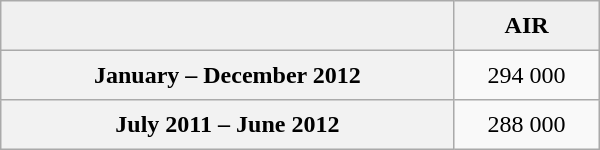<table class="wikitable sortable" style="text-align:center; width:400px; height:100px;">
<tr>
<td style="text-align:center; background:#f0f0f0;"></td>
<td style="text-align:center; background:#f0f0f0;"><strong>AIR</strong></td>
</tr>
<tr>
<th scope="row">January – December 2012</th>
<td>294 000</td>
</tr>
<tr>
<th scope="row">July 2011 – June 2012</th>
<td>288 000</td>
</tr>
</table>
